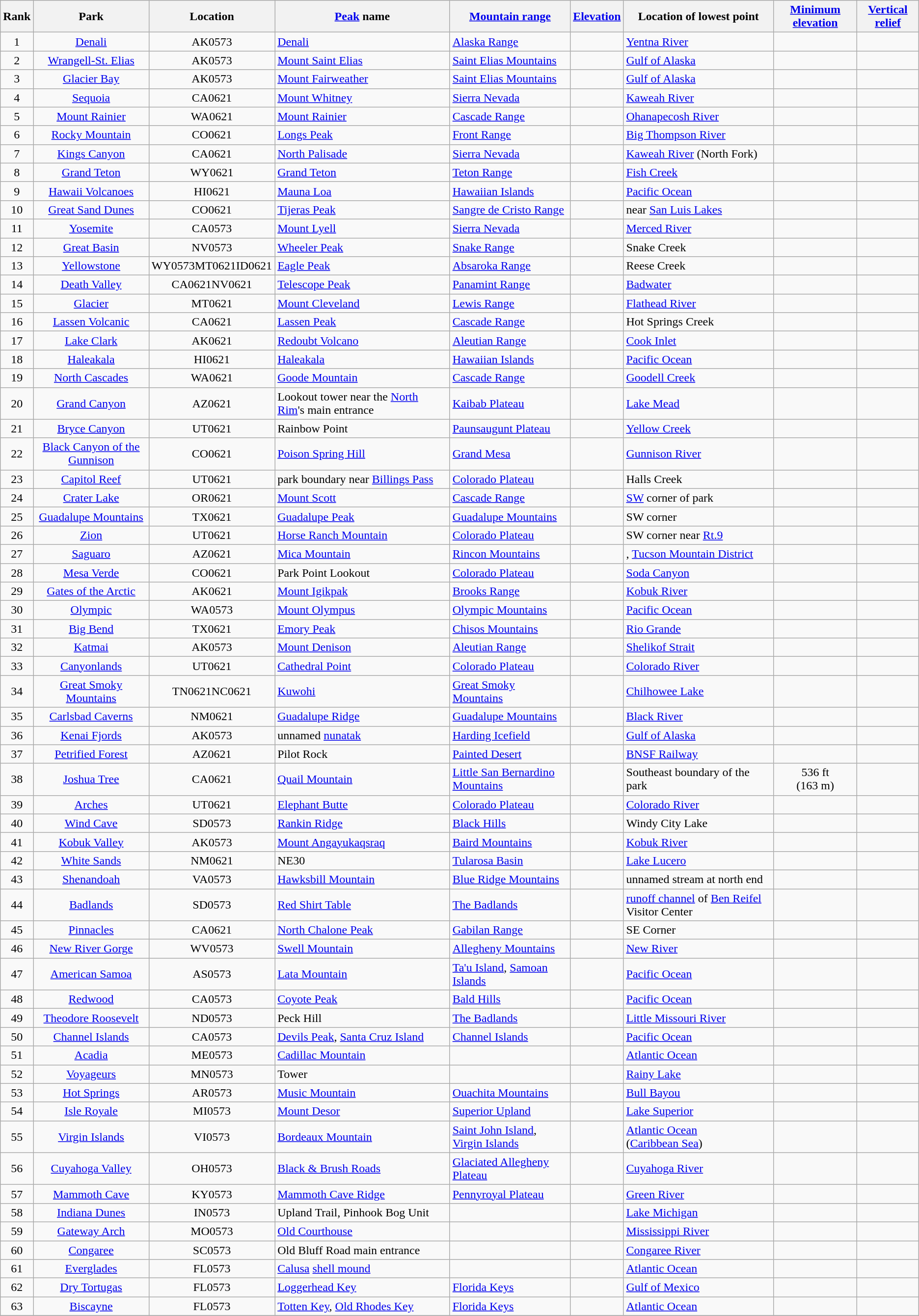<table class="wikitable sortable">
<tr>
<th>Rank</th>
<th>Park</th>
<th>Location</th>
<th><a href='#'>Peak</a> name</th>
<th><a href='#'>Mountain range</a></th>
<th data-sort-type="number"><a href='#'>Elevation</a></th>
<th>Location of lowest point</th>
<th data-sort-type="number"><a href='#'>Minimum elevation</a></th>
<th data-sort-type="number"><a href='#'>Vertical relief</a></th>
</tr>
<tr>
<td align=center>1</td>
<td align=center><a href='#'>Denali</a></td>
<td align=center><span>AK0573</span></td>
<td><a href='#'>Denali</a></td>
<td><a href='#'>Alaska Range</a></td>
<td align=center></td>
<td><a href='#'>Yentna River</a></td>
<td align=center></td>
<td align=center></td>
</tr>
<tr>
<td align=center>2</td>
<td align=center><a href='#'>Wrangell-St. Elias</a></td>
<td align=center><span>AK0573</span></td>
<td><a href='#'>Mount Saint Elias</a></td>
<td><a href='#'>Saint Elias Mountains</a></td>
<td align=center></td>
<td><a href='#'>Gulf of Alaska</a></td>
<td align=center></td>
<td align=center></td>
</tr>
<tr>
<td align=center>3</td>
<td align=center><a href='#'>Glacier Bay</a></td>
<td align=center><span>AK0573</span></td>
<td><a href='#'>Mount Fairweather</a></td>
<td><a href='#'>Saint Elias Mountains</a></td>
<td align=center></td>
<td><a href='#'>Gulf of Alaska</a></td>
<td align=center></td>
<td align=center></td>
</tr>
<tr>
<td align=center>4</td>
<td align=center><a href='#'>Sequoia</a></td>
<td align=center><span>CA0621</span></td>
<td><a href='#'>Mount Whitney</a></td>
<td><a href='#'>Sierra Nevada</a></td>
<td align=center></td>
<td><a href='#'>Kaweah River</a></td>
<td align=center></td>
<td align=center></td>
</tr>
<tr>
<td align="center">5</td>
<td align="center"><a href='#'>Mount Rainier</a></td>
<td align="center"><span>WA0621</span></td>
<td><a href='#'>Mount Rainier</a></td>
<td><a href='#'>Cascade Range</a></td>
<td align="center"></td>
<td><a href='#'>Ohanapecosh River</a></td>
<td align="center"></td>
<td align="center"></td>
</tr>
<tr>
<td align="center">6</td>
<td align="center"><a href='#'>Rocky Mountain</a></td>
<td align="center"><span>CO0621</span></td>
<td><a href='#'>Longs Peak</a></td>
<td><a href='#'>Front Range</a></td>
<td align="center"></td>
<td><a href='#'>Big Thompson River</a></td>
<td align="center"></td>
<td align="center"></td>
</tr>
<tr>
<td align=center>7</td>
<td align=center><a href='#'>Kings Canyon</a></td>
<td align=center><span>CA0621</span></td>
<td><a href='#'>North Palisade</a></td>
<td><a href='#'>Sierra Nevada</a></td>
<td align=center></td>
<td><a href='#'>Kaweah River</a> (North Fork)</td>
<td align=center></td>
<td align=center></td>
</tr>
<tr>
<td align=center>8</td>
<td align=center><a href='#'>Grand Teton</a></td>
<td align=center><span>WY0621</span></td>
<td><a href='#'>Grand Teton</a></td>
<td><a href='#'>Teton Range</a></td>
<td align=center></td>
<td><a href='#'>Fish Creek</a></td>
<td align=center></td>
<td align=center></td>
</tr>
<tr>
<td align=center>9</td>
<td align=center><a href='#'>Hawaii Volcanoes</a></td>
<td align=center><span>HI0621</span></td>
<td><a href='#'>Mauna Loa</a></td>
<td><a href='#'>Hawaiian Islands</a></td>
<td align=center></td>
<td><a href='#'>Pacific Ocean</a></td>
<td align=center></td>
<td align=center></td>
</tr>
<tr>
<td align=center>10</td>
<td align=center><a href='#'>Great Sand Dunes</a></td>
<td align=center><span>CO0621</span></td>
<td><a href='#'>Tijeras Peak</a></td>
<td><a href='#'>Sangre de Cristo Range</a></td>
<td align=center></td>
<td>near <a href='#'>San Luis Lakes</a></td>
<td align=center></td>
<td align=center></td>
</tr>
<tr>
<td align=center>11</td>
<td align=center><a href='#'>Yosemite</a></td>
<td align=center><span>CA0573</span></td>
<td><a href='#'>Mount Lyell</a></td>
<td><a href='#'>Sierra Nevada</a></td>
<td align=center></td>
<td><a href='#'>Merced River</a></td>
<td align=center></td>
<td align=center></td>
</tr>
<tr>
<td align=center>12</td>
<td align=center><a href='#'>Great Basin</a></td>
<td align=center><span>NV0573</span></td>
<td><a href='#'>Wheeler Peak</a></td>
<td><a href='#'>Snake Range</a></td>
<td align=center></td>
<td>Snake Creek</td>
<td align=center></td>
<td align=center></td>
</tr>
<tr>
<td align=center>13</td>
<td align=center><a href='#'>Yellowstone</a></td>
<td align=center><span>WY0573</span><span>MT0621</span><span>ID0621</span></td>
<td><a href='#'>Eagle Peak</a></td>
<td><a href='#'>Absaroka Range</a></td>
<td align=center></td>
<td>Reese Creek</td>
<td align=center><a href='#'></a></td>
<td align=center></td>
</tr>
<tr>
<td align=center>14</td>
<td align=center><a href='#'>Death Valley</a></td>
<td align=center><span>CA0621</span><span>NV0621</span></td>
<td><a href='#'>Telescope Peak</a></td>
<td><a href='#'>Panamint Range</a></td>
<td align=center></td>
<td><a href='#'>Badwater</a></td>
<td align=center><span></span></td>
<td align=center></td>
</tr>
<tr>
<td align=center>15</td>
<td align=center><a href='#'>Glacier</a></td>
<td align=center><span>MT0621</span></td>
<td><a href='#'>Mount Cleveland</a></td>
<td><a href='#'>Lewis Range</a></td>
<td align=center></td>
<td><a href='#'>Flathead River</a></td>
<td align=center></td>
<td align=center></td>
</tr>
<tr>
<td align=center>16</td>
<td align=center><a href='#'>Lassen Volcanic</a></td>
<td align=center><span>CA0621</span></td>
<td><a href='#'>Lassen Peak</a></td>
<td><a href='#'>Cascade Range</a></td>
<td align=center></td>
<td>Hot Springs Creek</td>
<td align=center></td>
<td align=center></td>
</tr>
<tr>
<td align=center>17</td>
<td align=center><a href='#'>Lake Clark</a></td>
<td align=center><span>AK0621</span></td>
<td><a href='#'>Redoubt Volcano</a></td>
<td><a href='#'>Aleutian Range</a></td>
<td align=center></td>
<td><a href='#'>Cook Inlet</a></td>
<td align=center></td>
<td align=center></td>
</tr>
<tr>
<td align=center>18</td>
<td align=center><a href='#'>Haleakala</a></td>
<td align=center><span>HI0621</span></td>
<td><a href='#'>Haleakala</a></td>
<td><a href='#'>Hawaiian Islands</a></td>
<td align=center></td>
<td><a href='#'>Pacific Ocean</a></td>
<td align=center></td>
<td align=center></td>
</tr>
<tr>
<td align=center>19</td>
<td align=center><a href='#'>North Cascades</a></td>
<td align=center><span>WA0621</span></td>
<td><a href='#'>Goode Mountain</a></td>
<td><a href='#'>Cascade Range</a></td>
<td align=center></td>
<td><a href='#'>Goodell Creek</a></td>
<td align=center></td>
<td align=center></td>
</tr>
<tr>
<td align=center>20</td>
<td align=center><a href='#'>Grand Canyon</a></td>
<td align=center><span>AZ0621</span></td>
<td>Lookout tower near the <a href='#'>North Rim</a>'s main entrance</td>
<td><a href='#'>Kaibab Plateau</a></td>
<td align=center></td>
<td><a href='#'>Lake Mead</a></td>
<td align=center></td>
<td align=center></td>
</tr>
<tr>
<td align=center>21</td>
<td align=center><a href='#'>Bryce Canyon</a></td>
<td align=center><span>UT0621</span></td>
<td>Rainbow Point </td>
<td><a href='#'>Paunsaugunt Plateau</a></td>
<td align=center></td>
<td><a href='#'>Yellow Creek</a></td>
<td align=center></td>
<td align=center></td>
</tr>
<tr>
<td align=center>22</td>
<td align=center><a href='#'>Black Canyon of the Gunnison</a></td>
<td align=center><span>CO0621</span></td>
<td><a href='#'>Poison Spring Hill</a></td>
<td><a href='#'>Grand Mesa</a></td>
<td align=center></td>
<td><a href='#'>Gunnison River</a></td>
<td align=center></td>
<td align=center></td>
</tr>
<tr>
<td align=center>23</td>
<td align=center><a href='#'>Capitol Reef</a></td>
<td align=center><span>UT0621</span></td>
<td>park boundary near <a href='#'>Billings Pass</a></td>
<td><a href='#'>Colorado Plateau</a></td>
<td align=center></td>
<td>Halls Creek</td>
<td align=center></td>
<td align=center></td>
</tr>
<tr>
<td align=center>24</td>
<td align=center><a href='#'>Crater Lake</a></td>
<td align=center><span>OR0621</span></td>
<td><a href='#'>Mount Scott</a></td>
<td><a href='#'>Cascade Range</a></td>
<td align=center></td>
<td><a href='#'>SW</a> corner of park</td>
<td align=center></td>
<td align=center></td>
</tr>
<tr>
<td align=center>25</td>
<td align=center><a href='#'>Guadalupe Mountains</a></td>
<td align=center><span>TX0621</span></td>
<td><a href='#'>Guadalupe Peak</a></td>
<td><a href='#'>Guadalupe Mountains</a></td>
<td align=center></td>
<td>SW corner </td>
<td align=center></td>
<td align=center></td>
</tr>
<tr>
<td align=center>26</td>
<td align=center><a href='#'>Zion</a></td>
<td align=center><span>UT0621</span></td>
<td><a href='#'>Horse Ranch Mountain</a></td>
<td><a href='#'>Colorado Plateau</a></td>
<td align=center></td>
<td>SW corner near <a href='#'>Rt.9</a></td>
<td align=center></td>
<td align=center></td>
</tr>
<tr>
<td align=center>27</td>
<td align=center><a href='#'>Saguaro</a></td>
<td align=center><span>AZ0621</span></td>
<td><a href='#'>Mica Mountain</a></td>
<td><a href='#'>Rincon Mountains</a></td>
<td align=center></td>
<td>, <a href='#'>Tucson Mountain District</a></td>
<td align=center></td>
<td align=center></td>
</tr>
<tr>
<td align=center>28</td>
<td align=center><a href='#'>Mesa Verde</a></td>
<td align=center><span>CO0621</span></td>
<td>Park Point Lookout </td>
<td><a href='#'>Colorado Plateau</a></td>
<td align=center></td>
<td><a href='#'>Soda Canyon</a></td>
<td align=center></td>
<td align=center></td>
</tr>
<tr>
<td align=center>29</td>
<td align=center><a href='#'>Gates of the Arctic</a></td>
<td align=center><span>AK0621</span></td>
<td><a href='#'>Mount Igikpak</a></td>
<td><a href='#'>Brooks Range</a></td>
<td align=center></td>
<td><a href='#'>Kobuk River</a></td>
<td align=center></td>
<td align=center></td>
</tr>
<tr>
<td align=center>30</td>
<td align=center><a href='#'>Olympic</a></td>
<td align=center><span>WA0573</span></td>
<td><a href='#'>Mount Olympus</a></td>
<td><a href='#'>Olympic Mountains</a></td>
<td align=center></td>
<td><a href='#'>Pacific Ocean</a></td>
<td align=center></td>
<td align=center></td>
</tr>
<tr>
<td align=center>31</td>
<td align=center><a href='#'>Big Bend</a></td>
<td align=center><span>TX0621</span></td>
<td><a href='#'>Emory Peak</a></td>
<td><a href='#'>Chisos Mountains</a></td>
<td align=center></td>
<td><a href='#'>Rio Grande</a></td>
<td align=center></td>
<td align=center></td>
</tr>
<tr>
<td align=center>32</td>
<td align=center><a href='#'>Katmai</a></td>
<td align=center><span>AK0573</span></td>
<td><a href='#'>Mount Denison</a></td>
<td><a href='#'>Aleutian Range</a></td>
<td align=center></td>
<td><a href='#'>Shelikof Strait</a></td>
<td align=center></td>
<td align=center></td>
</tr>
<tr>
<td align=center>33</td>
<td align=center><a href='#'>Canyonlands</a></td>
<td align=center><span>UT0621</span></td>
<td><a href='#'>Cathedral Point</a></td>
<td><a href='#'>Colorado Plateau</a></td>
<td align=center></td>
<td><a href='#'>Colorado River</a></td>
<td align=center></td>
<td align=center></td>
</tr>
<tr>
<td align=center>34</td>
<td align=center><a href='#'>Great Smoky Mountains</a></td>
<td align=center><span>TN0621</span><span>NC0621</span></td>
<td><a href='#'>Kuwohi</a></td>
<td><a href='#'>Great Smoky Mountains</a></td>
<td align=center></td>
<td><a href='#'>Chilhowee Lake</a></td>
<td align=center></td>
<td align=center></td>
</tr>
<tr>
<td align=center>35</td>
<td align=center><a href='#'>Carlsbad Caverns</a></td>
<td align=center><span>NM0621</span></td>
<td><a href='#'>Guadalupe Ridge</a></td>
<td><a href='#'>Guadalupe Mountains</a></td>
<td align=center></td>
<td><a href='#'>Black River</a></td>
<td align=center></td>
<td align=center></td>
</tr>
<tr>
<td align=center>36</td>
<td align=center><a href='#'>Kenai Fjords</a></td>
<td align=center><span>AK0573</span></td>
<td>unnamed <a href='#'>nunatak</a></td>
<td><a href='#'>Harding Icefield</a></td>
<td align=center></td>
<td><a href='#'>Gulf of Alaska</a></td>
<td align=center></td>
<td align=center></td>
</tr>
<tr>
<td align=center>37</td>
<td align=center><a href='#'>Petrified Forest</a></td>
<td align=center><span>AZ0621</span></td>
<td>Pilot Rock</td>
<td><a href='#'>Painted Desert</a></td>
<td align=center></td>
<td><a href='#'>BNSF Railway</a></td>
<td align=center> </td>
<td align=center></td>
</tr>
<tr>
<td align=center>38</td>
<td align=center><a href='#'>Joshua Tree</a></td>
<td align=center><span>CA0621</span></td>
<td><a href='#'>Quail Mountain</a></td>
<td><a href='#'>Little San Bernardino Mountains</a></td>
<td align=center></td>
<td>Southeast boundary of the park</td>
<td align=center>536 ft<br>(163 m)</td>
<td align=center></td>
</tr>
<tr>
<td align=center>39</td>
<td align=center><a href='#'>Arches</a></td>
<td align=center><span>UT0621</span></td>
<td><a href='#'>Elephant Butte</a> </td>
<td><a href='#'>Colorado Plateau</a></td>
<td align=center></td>
<td><a href='#'>Colorado River</a></td>
<td align=center></td>
<td align=center></td>
</tr>
<tr>
<td align=center>40</td>
<td align=center><a href='#'>Wind Cave</a></td>
<td align=center><span>SD0573</span></td>
<td><a href='#'>Rankin Ridge</a></td>
<td><a href='#'>Black Hills</a></td>
<td align=center></td>
<td>Windy City Lake</td>
<td align=center></td>
<td align=center></td>
</tr>
<tr>
<td align=center>41</td>
<td align=center><a href='#'>Kobuk Valley</a></td>
<td align=center><span>AK0573</span></td>
<td><a href='#'>Mount Angayukaqsraq</a></td>
<td><a href='#'>Baird Mountains</a></td>
<td align=center></td>
<td><a href='#'>Kobuk River</a></td>
<td align=center></td>
<td align=center></td>
</tr>
<tr>
<td align=center>42</td>
<td align=center><a href='#'>White Sands</a></td>
<td align=center><span>NM0621</span></td>
<td>NE30</td>
<td><a href='#'>Tularosa Basin</a></td>
<td align=center></td>
<td><a href='#'>Lake Lucero</a></td>
<td align=center></td>
<td align=center></td>
</tr>
<tr>
<td align=center>43</td>
<td align=center><a href='#'>Shenandoah</a></td>
<td align=center><span>VA0573</span></td>
<td><a href='#'>Hawksbill Mountain</a></td>
<td><a href='#'>Blue Ridge Mountains</a></td>
<td align=center></td>
<td>unnamed stream at north end</td>
<td align=center></td>
<td align=center></td>
</tr>
<tr>
<td align=center>44</td>
<td align=center><a href='#'>Badlands</a></td>
<td align=center><span>SD0573</span></td>
<td><a href='#'>Red Shirt Table</a></td>
<td><a href='#'>The Badlands</a></td>
<td align=center></td>
<td><a href='#'>runoff channel</a>  of <a href='#'>Ben Reifel</a> Visitor Center</td>
<td align=center></td>
<td align=center></td>
</tr>
<tr>
<td align=center>45</td>
<td align=center><a href='#'>Pinnacles</a></td>
<td align=center><span>CA0621</span></td>
<td><a href='#'>North Chalone Peak</a></td>
<td><a href='#'>Gabilan Range</a></td>
<td align=center> </td>
<td>SE Corner </td>
<td align=center> </td>
<td align=center></td>
</tr>
<tr>
<td align=center>46</td>
<td align=center><a href='#'>New River Gorge</a></td>
<td align=center><span>WV0573</span></td>
<td><a href='#'>Swell Mountain</a></td>
<td><a href='#'>Allegheny Mountains</a></td>
<td align=center> </td>
<td><a href='#'>New River</a></td>
<td align=center></td>
<td align=center></td>
</tr>
<tr>
<td align=center>47</td>
<td align=center><a href='#'>American Samoa</a></td>
<td align=center><span>AS0573</span></td>
<td><a href='#'>Lata Mountain</a></td>
<td><a href='#'>Ta'u Island</a>, <a href='#'>Samoan Islands</a></td>
<td align=center> </td>
<td><a href='#'>Pacific Ocean</a></td>
<td align=center></td>
<td align=center></td>
</tr>
<tr>
<td align=center>48</td>
<td align=center><a href='#'>Redwood</a></td>
<td align=center><span>CA0573</span></td>
<td><a href='#'>Coyote Peak</a></td>
<td><a href='#'>Bald Hills</a></td>
<td align=center></td>
<td><a href='#'>Pacific Ocean</a></td>
<td align=center></td>
<td align=center></td>
</tr>
<tr>
<td align=center>49</td>
<td align=center><a href='#'>Theodore Roosevelt</a></td>
<td align=center><span>ND0573</span></td>
<td>Peck Hill</td>
<td><a href='#'>The Badlands</a></td>
<td align=center></td>
<td><a href='#'>Little Missouri River</a></td>
<td align=center></td>
<td align=center></td>
</tr>
<tr>
<td align=center>50</td>
<td align=center><a href='#'>Channel Islands</a></td>
<td align=center><span>CA0573</span></td>
<td><a href='#'>Devils Peak</a>, <a href='#'>Santa Cruz Island</a></td>
<td><a href='#'>Channel Islands</a></td>
<td align=center></td>
<td><a href='#'>Pacific Ocean</a></td>
<td align=center></td>
<td align=center></td>
</tr>
<tr>
<td align=center>51</td>
<td align=center><a href='#'>Acadia</a></td>
<td align=center><span>ME0573</span></td>
<td><a href='#'>Cadillac Mountain</a></td>
<td></td>
<td align=center></td>
<td><a href='#'>Atlantic Ocean</a></td>
<td align=center></td>
<td align=center></td>
</tr>
<tr>
<td align=center>52</td>
<td align=center><a href='#'>Voyageurs</a></td>
<td align=center><span>MN0573</span></td>
<td>Tower </td>
<td></td>
<td align=center></td>
<td><a href='#'>Rainy Lake</a></td>
<td align=center></td>
<td align=center></td>
</tr>
<tr>
<td align=center>53</td>
<td align=center><a href='#'>Hot Springs</a></td>
<td align=center><span>AR0573</span></td>
<td><a href='#'>Music Mountain</a></td>
<td><a href='#'>Ouachita Mountains</a></td>
<td align=center></td>
<td><a href='#'>Bull Bayou</a></td>
<td align=center></td>
<td align=center></td>
</tr>
<tr>
<td align=center>54</td>
<td align=center><a href='#'>Isle Royale</a></td>
<td align=center><span>MI0573</span></td>
<td><a href='#'>Mount Desor</a></td>
<td><a href='#'>Superior Upland</a></td>
<td align=center></td>
<td><a href='#'>Lake Superior</a></td>
<td align=center></td>
<td align=center></td>
</tr>
<tr>
<td align=center>55</td>
<td align=center><a href='#'>Virgin Islands</a></td>
<td align=center><span>VI0573</span></td>
<td><a href='#'>Bordeaux Mountain</a></td>
<td><a href='#'>Saint John Island</a>, <a href='#'>Virgin Islands</a></td>
<td align=center> </td>
<td><a href='#'>Atlantic Ocean</a><br>(<a href='#'>Caribbean Sea</a>)</td>
<td align=center></td>
<td align=center></td>
</tr>
<tr>
<td align=center>56</td>
<td align=center><a href='#'>Cuyahoga Valley</a></td>
<td align=center><span>OH0573</span></td>
<td><a href='#'>Black & Brush Roads</a></td>
<td><a href='#'>Glaciated Allegheny Plateau</a></td>
<td align=center></td>
<td><a href='#'>Cuyahoga River</a></td>
<td align=center></td>
<td align=center></td>
</tr>
<tr>
<td align=center>57</td>
<td align=center><a href='#'>Mammoth Cave</a></td>
<td align=center><span>KY0573</span></td>
<td><a href='#'>Mammoth Cave Ridge</a> </td>
<td><a href='#'>Pennyroyal Plateau</a></td>
<td align=center></td>
<td><a href='#'>Green River</a></td>
<td align=center></td>
<td align=center></td>
</tr>
<tr>
<td align=center>58</td>
<td align=center><a href='#'>Indiana Dunes</a></td>
<td align=center><span>IN0573</span></td>
<td>Upland Trail, Pinhook Bog Unit</td>
<td></td>
<td align=center></td>
<td><a href='#'>Lake Michigan</a></td>
<td align=center></td>
<td align=center></td>
</tr>
<tr>
<td align=center>59</td>
<td align=center><a href='#'>Gateway Arch</a></td>
<td align=center><span>MO0573</span></td>
<td><a href='#'>Old Courthouse</a></td>
<td></td>
<td align=center></td>
<td><a href='#'>Mississippi River</a></td>
<td align=center></td>
<td align=center></td>
</tr>
<tr>
<td align=center>60</td>
<td align=center><a href='#'>Congaree</a></td>
<td align=center><span>SC0573</span></td>
<td>Old Bluff Road  main entrance</td>
<td></td>
<td align=center></td>
<td><a href='#'>Congaree River</a></td>
<td align=center></td>
<td align=center></td>
</tr>
<tr>
<td align=center>61</td>
<td align=center><a href='#'>Everglades</a></td>
<td align=center><span>FL0573</span></td>
<td><a href='#'>Calusa</a> <a href='#'>shell mound</a></td>
<td></td>
<td align=center></td>
<td><a href='#'>Atlantic Ocean</a></td>
<td align=center></td>
<td align=center></td>
</tr>
<tr>
<td align=center>62</td>
<td align=center><a href='#'>Dry Tortugas</a></td>
<td align=center><span>FL0573</span></td>
<td><a href='#'>Loggerhead Key</a></td>
<td><a href='#'>Florida Keys</a></td>
<td align=center></td>
<td><a href='#'>Gulf of Mexico</a></td>
<td align=center></td>
<td align=center></td>
</tr>
<tr>
<td align=center>63</td>
<td align=center><a href='#'>Biscayne</a></td>
<td align=center><span>FL0573</span></td>
<td><a href='#'>Totten Key</a>, <a href='#'>Old Rhodes Key</a></td>
<td><a href='#'>Florida Keys</a></td>
<td align=center></td>
<td><a href='#'>Atlantic Ocean</a></td>
<td align=center></td>
<td align=center></td>
</tr>
<tr>
</tr>
</table>
